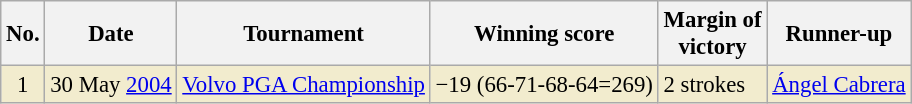<table class="wikitable" style="font-size:95%;">
<tr>
<th>No.</th>
<th>Date</th>
<th>Tournament</th>
<th>Winning score</th>
<th>Margin of<br>victory</th>
<th>Runner-up</th>
</tr>
<tr style="background:#f2ecce;">
<td align=center>1</td>
<td>30 May <a href='#'>2004</a></td>
<td><a href='#'>Volvo PGA Championship</a></td>
<td>−19 (66-71-68-64=269)</td>
<td>2 strokes</td>
<td> <a href='#'>Ángel Cabrera</a></td>
</tr>
</table>
